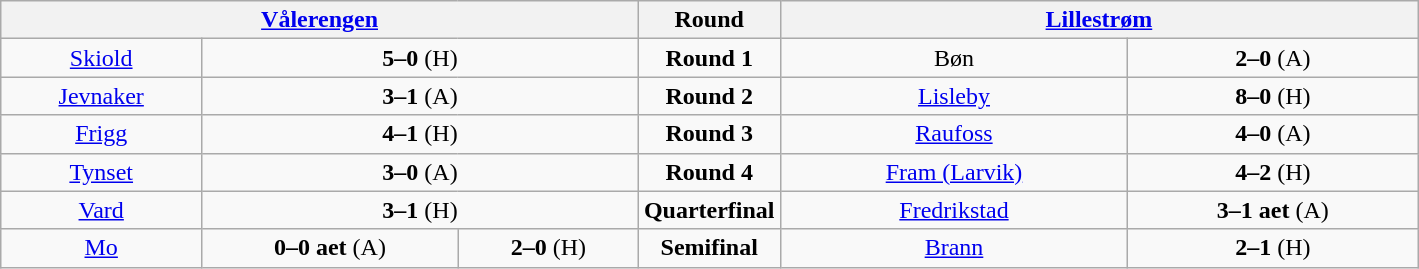<table border=1 class=wikitable style="text-align:center">
<tr valign=top>
<th width=45% colspan=3><a href='#'>Vålerengen</a></th>
<th width=10%>Round</th>
<th width=45% colspan=3><a href='#'>Lillestrøm</a></th>
</tr>
<tr valign=top>
<td><a href='#'>Skiold</a></td>
<td colspan=2><strong>5–0</strong> (H)</td>
<td><strong>Round 1</strong></td>
<td>Bøn</td>
<td colspan=2><strong>2–0</strong> (A)</td>
</tr>
<tr valign=top>
<td><a href='#'>Jevnaker</a></td>
<td colspan=2><strong>3–1</strong> (A)</td>
<td><strong>Round 2</strong></td>
<td><a href='#'>Lisleby</a></td>
<td colspan=2><strong>8–0</strong> (H)</td>
</tr>
<tr valign=top>
<td><a href='#'>Frigg</a></td>
<td colspan=2><strong>4–1</strong> (H)</td>
<td><strong>Round 3</strong></td>
<td><a href='#'>Raufoss</a></td>
<td colspan=2><strong>4–0</strong> (A)</td>
</tr>
<tr valign=top>
<td><a href='#'>Tynset</a></td>
<td colspan=2><strong>3–0</strong> (A)</td>
<td><strong>Round 4</strong></td>
<td><a href='#'>Fram (Larvik)</a></td>
<td colspan=2><strong>4–2</strong> (H)</td>
</tr>
<tr valign=top>
<td><a href='#'>Vard</a></td>
<td colspan=2><strong>3–1</strong> (H)</td>
<td><strong>Quarterfinal</strong></td>
<td><a href='#'>Fredrikstad</a></td>
<td colspan=2><strong>3–1 aet</strong> (A)</td>
</tr>
<tr valign=top>
<td><a href='#'>Mo</a></td>
<td><strong>0–0 aet</strong> (A)</td>
<td><strong>2–0</strong> (H)</td>
<td><strong>Semifinal</strong></td>
<td><a href='#'>Brann</a></td>
<td colspan=2><strong>2–1</strong> (H)</td>
</tr>
</table>
